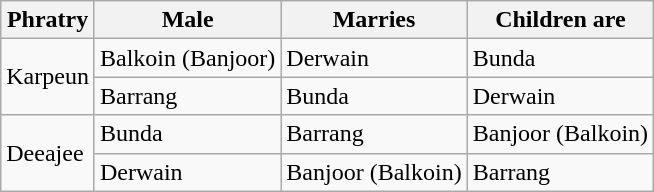<table class="wikitable">
<tr>
<th>Phratry</th>
<th>Male</th>
<th>Marries</th>
<th>Children are</th>
</tr>
<tr>
<td rowspan=2>Karpeun</td>
<td>Balkoin (Banjoor)</td>
<td>Derwain</td>
<td>Bunda</td>
</tr>
<tr>
<td>Barrang</td>
<td>Bunda</td>
<td>Derwain</td>
</tr>
<tr>
<td rowspan=2>Deeajee</td>
<td>Bunda</td>
<td>Barrang</td>
<td>Banjoor (Balkoin)</td>
</tr>
<tr>
<td>Derwain</td>
<td>Banjoor (Balkoin)</td>
<td>Barrang</td>
</tr>
</table>
